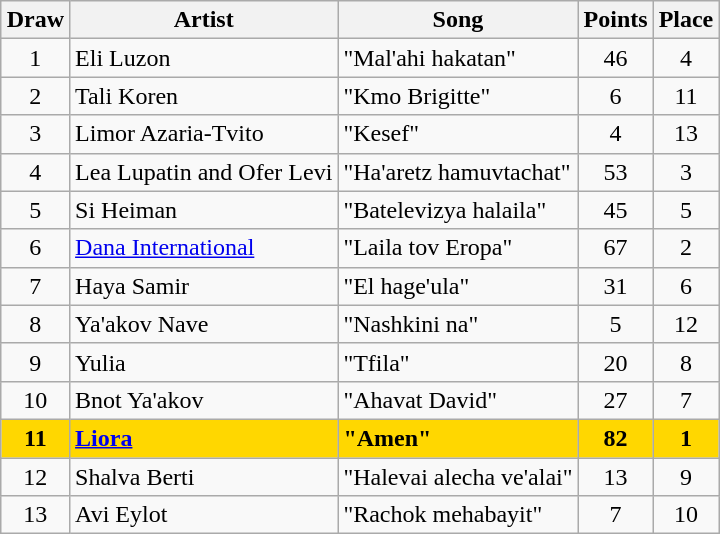<table class="sortable wikitable" style="margin: 1em auto 1em auto; text-align:center">
<tr>
<th>Draw</th>
<th>Artist</th>
<th>Song</th>
<th>Points</th>
<th>Place</th>
</tr>
<tr>
<td>1</td>
<td align="left">Eli Luzon</td>
<td align="left">"Mal'ahi hakatan"</td>
<td>46</td>
<td>4</td>
</tr>
<tr>
<td>2</td>
<td align="left">Tali Koren</td>
<td align="left">"Kmo Brigitte"</td>
<td>6</td>
<td>11</td>
</tr>
<tr>
<td>3</td>
<td align="left">Limor Azaria-Tvito</td>
<td align="left">"Kesef"</td>
<td>4</td>
<td>13</td>
</tr>
<tr>
<td>4</td>
<td align="left">Lea Lupatin and Ofer Levi</td>
<td align="left">"Ha'aretz hamuvtachat"</td>
<td>53</td>
<td>3</td>
</tr>
<tr>
<td>5</td>
<td align="left">Si Heiman</td>
<td align="left">"Batelevizya halaila"</td>
<td>45</td>
<td>5</td>
</tr>
<tr>
<td>6</td>
<td align="left"><a href='#'>Dana International</a></td>
<td align="left">"Laila tov Eropa"</td>
<td>67</td>
<td>2</td>
</tr>
<tr>
<td>7</td>
<td align="left">Haya Samir</td>
<td align="left">"El hage'ula"</td>
<td>31</td>
<td>6</td>
</tr>
<tr>
<td>8</td>
<td align="left">Ya'akov Nave</td>
<td align="left">"Nashkini na"</td>
<td>5</td>
<td>12</td>
</tr>
<tr>
<td>9</td>
<td align="left">Yulia</td>
<td align="left">"Tfila"</td>
<td>20</td>
<td>8</td>
</tr>
<tr>
<td>10</td>
<td align="left">Bnot Ya'akov</td>
<td align="left">"Ahavat David"</td>
<td>27</td>
<td>7</td>
</tr>
<tr style="font-weight:bold; background:gold;">
<td>11</td>
<td align="left"><a href='#'>Liora</a></td>
<td align="left">"Amen"</td>
<td>82</td>
<td>1</td>
</tr>
<tr>
<td>12</td>
<td align="left">Shalva Berti</td>
<td align="left">"Halevai alecha ve'alai"</td>
<td>13</td>
<td>9</td>
</tr>
<tr>
<td>13</td>
<td align="left">Avi Eylot</td>
<td align="left">"Rachok mehabayit"</td>
<td>7</td>
<td>10</td>
</tr>
</table>
